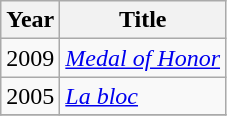<table class="wikitable sortable">
<tr>
<th class="unsortable">Year</th>
<th class="unsortable">Title</th>
</tr>
<tr>
<td>2009</td>
<td><em><a href='#'>Medal of Honor</a></em></td>
</tr>
<tr>
<td>2005</td>
<td><em><a href='#'>La bloc</a></em></td>
</tr>
<tr>
</tr>
</table>
